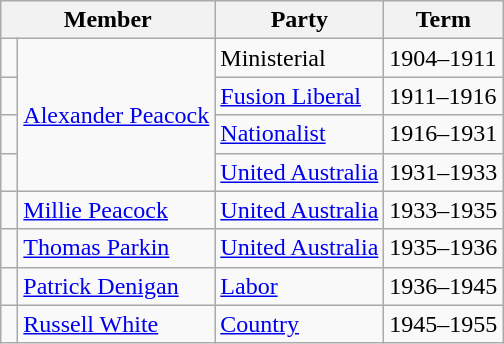<table class="wikitable">
<tr>
<th colspan="2">Member</th>
<th>Party</th>
<th>Term</th>
</tr>
<tr>
<td> </td>
<td rowspan="4"><a href='#'>Alexander Peacock</a></td>
<td>Ministerial</td>
<td>1904–1911</td>
</tr>
<tr>
<td> </td>
<td><a href='#'>Fusion Liberal</a></td>
<td>1911–1916</td>
</tr>
<tr>
<td> </td>
<td><a href='#'>Nationalist</a></td>
<td>1916–1931</td>
</tr>
<tr>
<td> </td>
<td><a href='#'>United Australia</a></td>
<td>1931–1933</td>
</tr>
<tr>
<td> </td>
<td><a href='#'>Millie Peacock</a></td>
<td><a href='#'>United Australia</a></td>
<td>1933–1935</td>
</tr>
<tr>
<td> </td>
<td><a href='#'>Thomas Parkin</a></td>
<td><a href='#'>United Australia</a></td>
<td>1935–1936</td>
</tr>
<tr>
<td> </td>
<td><a href='#'>Patrick Denigan</a></td>
<td><a href='#'>Labor</a></td>
<td>1936–1945</td>
</tr>
<tr>
<td> </td>
<td><a href='#'>Russell White</a></td>
<td><a href='#'>Country</a></td>
<td>1945–1955</td>
</tr>
</table>
